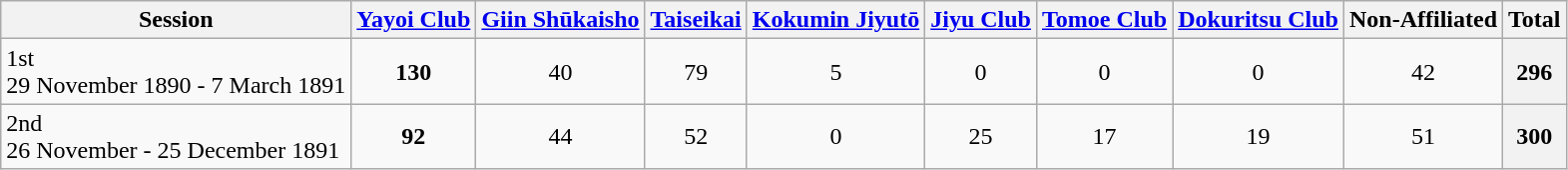<table class=wikitable style=text-align:center>
<tr>
<th>Session</th>
<th><a href='#'>Yayoi Club</a></th>
<th><a href='#'>Giin Shūkaisho</a></th>
<th><a href='#'>Taiseikai</a></th>
<th><a href='#'>Kokumin Jiyutō</a></th>
<th><a href='#'>Jiyu Club</a></th>
<th><a href='#'>Tomoe Club</a></th>
<th><a href='#'>Dokuritsu Club</a></th>
<th>Non-Affiliated</th>
<th>Total</th>
</tr>
<tr>
<td align=left>1st<br>29 November 1890 - 7 March 1891</td>
<td><strong>130</strong></td>
<td>40</td>
<td>79</td>
<td>5</td>
<td>0</td>
<td>0</td>
<td>0</td>
<td>42</td>
<th>296</th>
</tr>
<tr>
<td align=left>2nd<br>26 November - 25 December 1891</td>
<td> <strong>92</strong></td>
<td> 44</td>
<td> 52</td>
<td> 0</td>
<td> 25</td>
<td> 17</td>
<td> 19</td>
<td> 51</td>
<th>300</th>
</tr>
</table>
